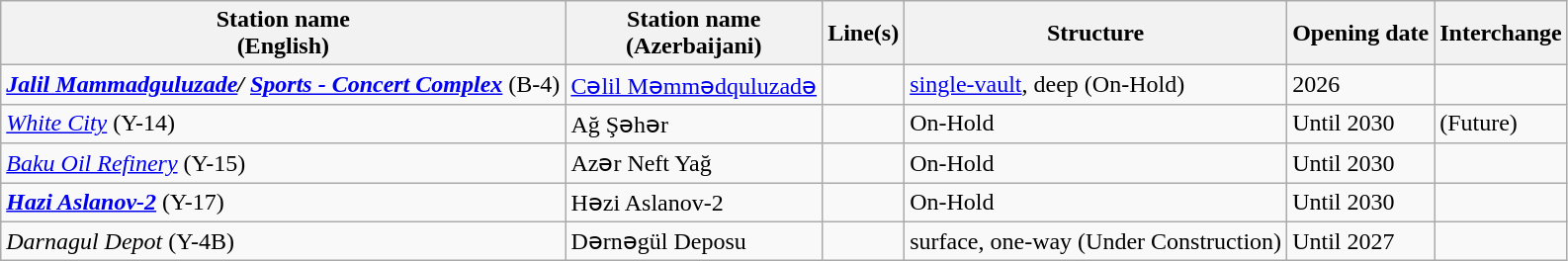<table class="wikitable sortable">
<tr>
<th scope="col">Station name<br>(English)</th>
<th scope="col">Station name<br>(Azerbaijani)</th>
<th scope="col">Line(s)</th>
<th scope="col">Structure</th>
<th scope="col">Opening date</th>
<th scope="col">Interchange</th>
</tr>
<tr>
<td><strong><em> <a href='#'>Jalil Mammadguluzade</a>/ <a href='#'>Sports - Concert Complex</a> </em></strong>(B-4)</td>
<td><a href='#'>Cəlil Məmmədquluzadə</a></td>
<td>  </td>
<td><a href='#'>single-vault</a>, deep (On-Hold)</td>
<td>2026</td>
<td></td>
</tr>
<tr>
<td><em><a href='#'>White City</a></em> (Y-14)</td>
<td>Ağ Şəhər</td>
<td></td>
<td>On-Hold </td>
<td>Until 2030</td>
<td> (Future)</td>
</tr>
<tr>
<td><em><a href='#'>Baku Oil Refinery</a></em> (Y-15)</td>
<td>Azər Neft Yağ</td>
<td></td>
<td>On-Hold </td>
<td>Until 2030</td>
<td></td>
</tr>
<tr>
<td><strong><em> <a href='#'>Hazi Aslanov-2</a></em></strong> (Y-17)</td>
<td>Həzi Aslanov-2</td>
<td> </td>
<td>On-Hold </td>
<td>Until 2030</td>
<td></td>
</tr>
<tr>
<td><em>Darnagul Depot</em> (Y-4B)</td>
<td>Dərnəgül Deposu</td>
<td></td>
<td>surface, one-way (Under Construction)</td>
<td>Until 2027</td>
<td></td>
</tr>
</table>
